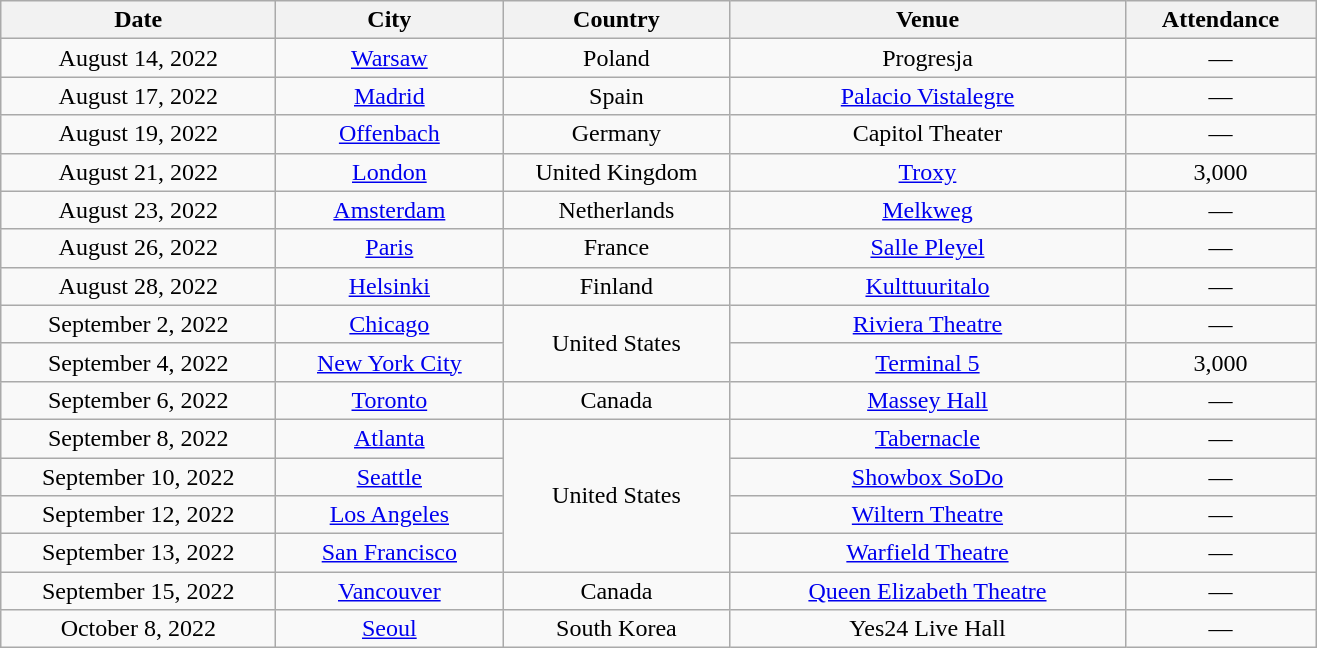<table class="wikitable plainrowheaders" style="text-align:center">
<tr>
<th scope="col" style="width:11em">Date</th>
<th scope="col" style="width:9em">City</th>
<th scope="col" style="width:9em">Country</th>
<th scope="col" style="width:16em">Venue</th>
<th scope="col" style="width:7.5em">Attendance</th>
</tr>
<tr>
<td>August 14, 2022</td>
<td><a href='#'>Warsaw</a></td>
<td>Poland</td>
<td>Progresja</td>
<td>—</td>
</tr>
<tr>
<td>August 17, 2022</td>
<td><a href='#'>Madrid</a></td>
<td>Spain</td>
<td><a href='#'>Palacio Vistalegre</a></td>
<td>—</td>
</tr>
<tr>
<td>August 19, 2022</td>
<td><a href='#'>Offenbach</a></td>
<td>Germany</td>
<td>Capitol Theater</td>
<td>—</td>
</tr>
<tr>
<td>August 21, 2022</td>
<td><a href='#'>London</a></td>
<td>United Kingdom</td>
<td><a href='#'>Troxy</a></td>
<td>3,000</td>
</tr>
<tr>
<td>August 23, 2022</td>
<td><a href='#'>Amsterdam</a></td>
<td>Netherlands</td>
<td><a href='#'>Melkweg</a></td>
<td>—</td>
</tr>
<tr>
<td>August 26, 2022</td>
<td><a href='#'>Paris</a></td>
<td>France</td>
<td><a href='#'>Salle Pleyel</a></td>
<td>—</td>
</tr>
<tr>
<td>August 28, 2022</td>
<td><a href='#'>Helsinki</a></td>
<td>Finland</td>
<td><a href='#'>Kulttuuritalo</a></td>
<td>—</td>
</tr>
<tr>
<td>September 2, 2022</td>
<td><a href='#'>Chicago</a></td>
<td rowspan="2">United States</td>
<td><a href='#'>Riviera Theatre</a></td>
<td>—</td>
</tr>
<tr>
<td>September 4, 2022</td>
<td><a href='#'>New York City</a></td>
<td><a href='#'>Terminal 5</a></td>
<td>3,000</td>
</tr>
<tr>
<td>September 6, 2022</td>
<td><a href='#'>Toronto</a></td>
<td>Canada</td>
<td><a href='#'>Massey Hall</a></td>
<td>—</td>
</tr>
<tr>
<td>September 8, 2022</td>
<td><a href='#'>Atlanta</a></td>
<td rowspan="4">United States</td>
<td><a href='#'>Tabernacle</a></td>
<td>—</td>
</tr>
<tr>
<td>September 10, 2022</td>
<td><a href='#'>Seattle</a></td>
<td><a href='#'>Showbox SoDo</a></td>
<td>—</td>
</tr>
<tr>
<td>September 12, 2022</td>
<td><a href='#'>Los Angeles</a></td>
<td><a href='#'>Wiltern Theatre</a></td>
<td>—</td>
</tr>
<tr>
<td>September 13, 2022</td>
<td><a href='#'>San Francisco</a></td>
<td><a href='#'>Warfield Theatre</a></td>
<td>—</td>
</tr>
<tr>
<td>September 15, 2022</td>
<td><a href='#'>Vancouver</a></td>
<td>Canada</td>
<td><a href='#'>Queen Elizabeth Theatre</a></td>
<td>—</td>
</tr>
<tr>
<td>October 8, 2022</td>
<td><a href='#'>Seoul</a></td>
<td>South Korea</td>
<td>Yes24 Live Hall</td>
<td>—</td>
</tr>
</table>
